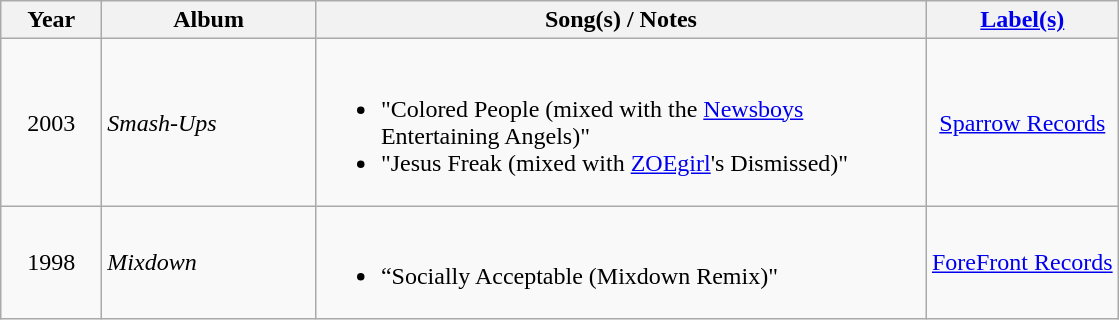<table class="wikitable">
<tr>
<th>Year</th>
<th>Album</th>
<th>Song(s) / Notes</th>
<th><a href='#'>Label(s)</a></th>
</tr>
<tr>
<td align="center" width=60>2003</td>
<td align="left" width = 135><em>Smash-Ups</em></td>
<td align="left" width=400><br><ul><li>"Colored People (mixed with the <a href='#'>Newsboys</a> Entertaining Angels)"</li><li>"Jesus Freak (mixed with <a href='#'>ZOEgirl</a>'s Dismissed)"</li></ul></td>
<td align="center"><a href='#'>Sparrow Records</a></td>
</tr>
<tr>
<td align="center">1998</td>
<td align="left"><em>Mixdown</em></td>
<td align="left"><br><ul><li>“Socially Acceptable (Mixdown Remix)"</li></ul></td>
<td align="center"><a href='#'>ForeFront Records</a></td>
</tr>
</table>
